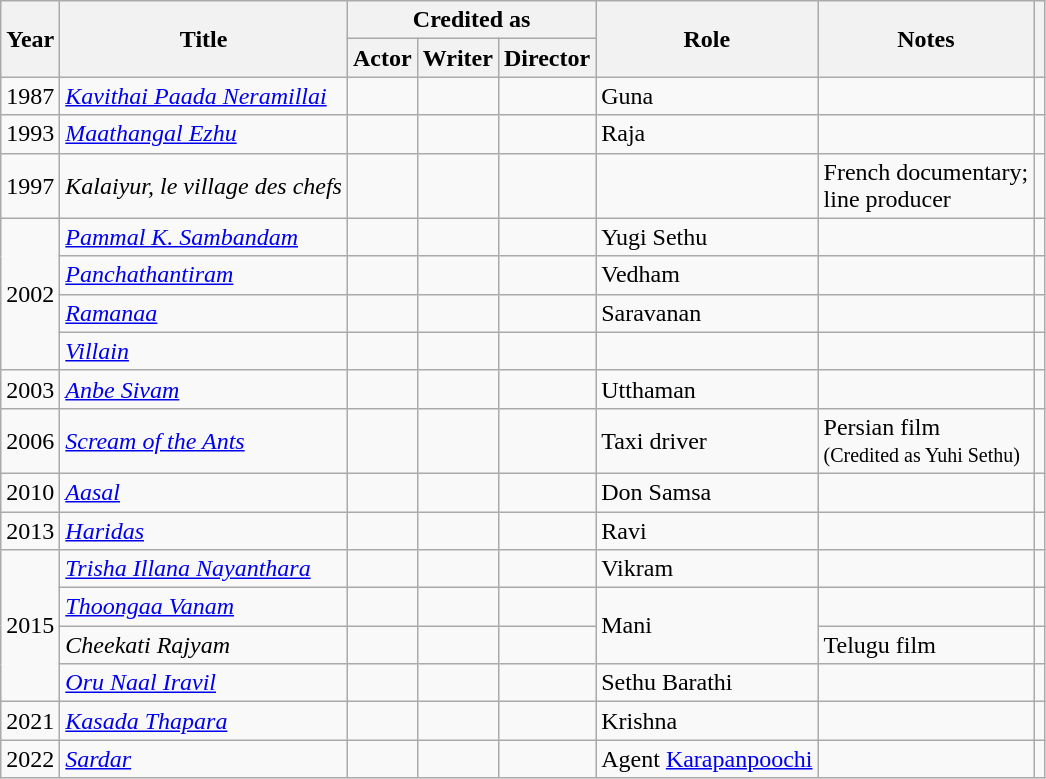<table class="wikitable plainrowheaders sortable">
<tr>
<th rowspan="2" scope="col">Year</th>
<th rowspan="2" scope="col">Title</th>
<th scope="col"  colspan="3">Credited as</th>
<th rowspan="2" class="unsortable" scope="col">Role</th>
<th rowspan="2" class="unsortable" scope="col">Notes</th>
<th rowspan="2" class="unsortable" scope="col"></th>
</tr>
<tr>
<th>Actor</th>
<th>Writer</th>
<th>Director</th>
</tr>
<tr>
<td>1987</td>
<td><em><a href='#'>Kavithai Paada Neramillai</a></em></td>
<td></td>
<td></td>
<td></td>
<td>Guna</td>
<td></td>
<td></td>
</tr>
<tr>
<td>1993</td>
<td><em><a href='#'>Maathangal Ezhu</a></em></td>
<td></td>
<td></td>
<td></td>
<td>Raja</td>
<td></td>
<td></td>
</tr>
<tr>
<td>1997</td>
<td><em>Kalaiyur, le village des chefs</em></td>
<td></td>
<td></td>
<td></td>
<td></td>
<td>French documentary;<br>line producer</td>
<td></td>
</tr>
<tr>
<td rowspan="4">2002</td>
<td><em><a href='#'>Pammal K. Sambandam</a></em></td>
<td></td>
<td></td>
<td></td>
<td>Yugi Sethu</td>
<td></td>
<td></td>
</tr>
<tr>
<td><em><a href='#'>Panchathantiram</a></em></td>
<td></td>
<td></td>
<td></td>
<td>Vedham</td>
<td></td>
<td></td>
</tr>
<tr>
<td><em><a href='#'>Ramanaa</a></em></td>
<td></td>
<td></td>
<td></td>
<td>Saravanan</td>
<td></td>
<td></td>
</tr>
<tr>
<td><em><a href='#'>Villain</a></em></td>
<td></td>
<td></td>
<td></td>
<td></td>
<td></td>
<td></td>
</tr>
<tr>
<td>2003</td>
<td><em><a href='#'>Anbe Sivam</a></em></td>
<td></td>
<td></td>
<td></td>
<td>Utthaman</td>
<td></td>
<td></td>
</tr>
<tr>
<td>2006</td>
<td><em><a href='#'>Scream of the Ants</a></em></td>
<td></td>
<td></td>
<td></td>
<td>Taxi driver</td>
<td>Persian film<br><small>(Credited as Yuhi Sethu)</small></td>
<td></td>
</tr>
<tr>
<td>2010</td>
<td><em><a href='#'>Aasal</a></em></td>
<td></td>
<td></td>
<td></td>
<td>Don Samsa</td>
<td></td>
<td></td>
</tr>
<tr>
<td>2013</td>
<td><em><a href='#'>Haridas</a></em></td>
<td></td>
<td></td>
<td></td>
<td>Ravi</td>
<td></td>
<td></td>
</tr>
<tr>
<td rowspan="4">2015</td>
<td><em><a href='#'>Trisha Illana Nayanthara</a></em></td>
<td></td>
<td></td>
<td></td>
<td>Vikram</td>
<td></td>
<td></td>
</tr>
<tr>
<td><em><a href='#'>Thoongaa Vanam</a></em></td>
<td></td>
<td></td>
<td></td>
<td rowspan="2">Mani</td>
<td></td>
<td></td>
</tr>
<tr>
<td><em>Cheekati Rajyam</em></td>
<td></td>
<td></td>
<td></td>
<td>Telugu film</td>
<td></td>
</tr>
<tr>
<td><em><a href='#'>Oru Naal Iravil</a></em></td>
<td></td>
<td></td>
<td></td>
<td>Sethu Barathi</td>
<td></td>
<td></td>
</tr>
<tr>
<td>2021</td>
<td><em><a href='#'>Kasada Thapara</a></em></td>
<td></td>
<td></td>
<td></td>
<td>Krishna</td>
<td></td>
<td></td>
</tr>
<tr>
<td>2022</td>
<td><em><a href='#'>Sardar</a></em></td>
<td></td>
<td></td>
<td></td>
<td>Agent <a href='#'>Karapanpoochi</a></td>
<td></td>
<td></td>
</tr>
</table>
